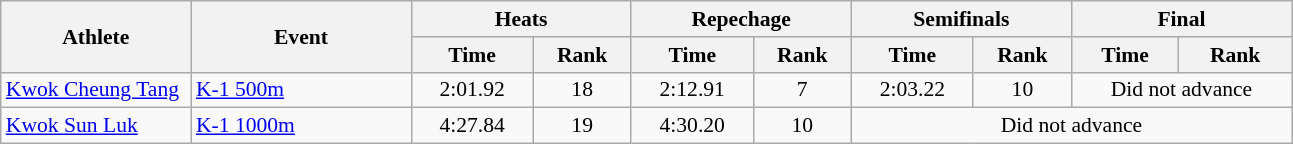<table class=wikitable style="font-size:90%">
<tr>
<th rowspan="2" width=120>Athlete</th>
<th rowspan="2" width=140>Event</th>
<th colspan="2" width=140>Heats</th>
<th colspan="2" width=140>Repechage</th>
<th colspan="2" width=140>Semifinals</th>
<th colspan="2" width=140>Final</th>
</tr>
<tr>
<th>Time</th>
<th>Rank</th>
<th>Time</th>
<th>Rank</th>
<th>Time</th>
<th>Rank</th>
<th>Time</th>
<th>Rank</th>
</tr>
<tr align=center>
<td align=left><a href='#'>Kwok Cheung Tang</a></td>
<td align=left><a href='#'>K-1 500m</a></td>
<td>2:01.92</td>
<td>18</td>
<td>2:12.91</td>
<td>7</td>
<td>2:03.22</td>
<td>10</td>
<td colspan=2>Did not advance</td>
</tr>
<tr align=center>
<td align=left><a href='#'>Kwok Sun Luk</a></td>
<td align=left><a href='#'>K-1 1000m</a></td>
<td>4:27.84</td>
<td>19</td>
<td>4:30.20</td>
<td>10</td>
<td colspan=4>Did not advance</td>
</tr>
</table>
